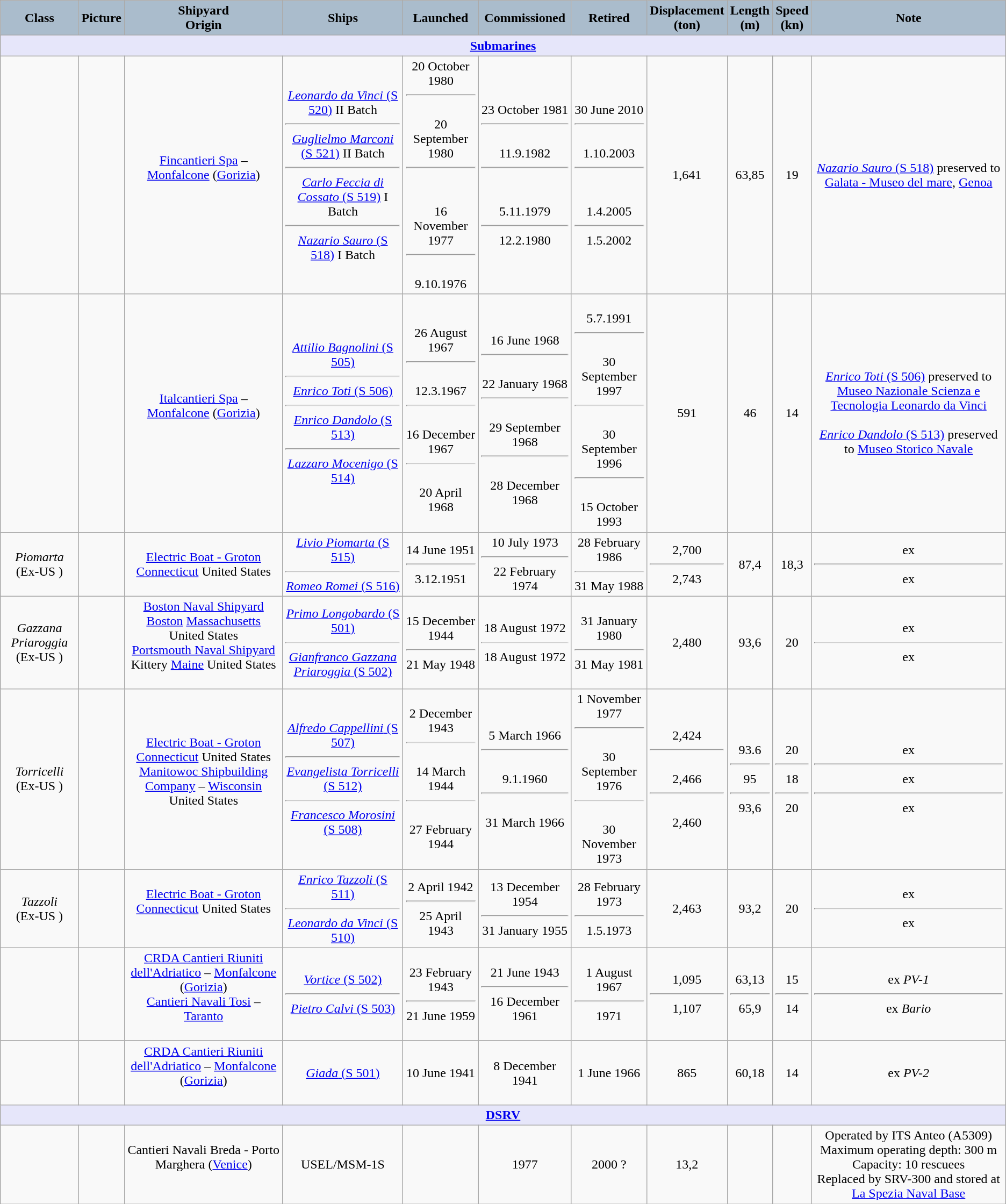<table class="wikitable" style="text-align:center;">
<tr>
<th style="text-align: central; background: #aabccc;">Class</th>
<th style="text-align: central; background: #aabccc;">Picture</th>
<th style="text-align: central; background: #aabccc;">Shipyard<br>Origin</th>
<th style="text-align: central; background: #aabccc;">Ships</th>
<th style="text-align: central; background: #aabccc;">Launched</th>
<th style="text-align: central; background: #aabccc;">Commissioned</th>
<th style="text-align: central; background: #aabccc;">Retired</th>
<th style="text-align: central; background: #aabccc;">Displacement<br>(ton)</th>
<th style="text-align: central; background: #aabccc;">Length<br>(m)</th>
<th style="text-align: central; background: #aabccc;">Speed<br>(kn)</th>
<th style="text-align: central; background: #aabccc;">Note</th>
</tr>
<tr>
<th style="align: center; background: lavender;" colspan="11"><strong><a href='#'>Submarines</a></strong></th>
</tr>
<tr>
<td> </td>
<td></td>
<td><a href='#'>Fincantieri Spa</a> – <a href='#'>Monfalcone</a> (<a href='#'>Gorizia</a>)<br><br></td>
<td><a href='#'><em>Leonardo da Vinci</em> (S 520)</a> II Batch <hr><a href='#'><em>Guglielmo Marconi</em> (S 521)</a> II Batch <hr><a href='#'><em>Carlo Feccia di Cossato</em> (S 519)</a> I Batch <hr><a href='#'><em>Nazario Sauro</em> (S 518)</a> I Batch </td>
<td>20 October 1980<hr><br>20 September 1980<hr><br><br>16 November 1977<hr><br>9.10.1976</td>
<td>23 October 1981<hr><br>11.9.1982<hr><br><br>5.11.1979<br><hr>12.2.1980</td>
<td>30 June 2010<hr><br>1.10.2003<hr><br><br>1.4.2005<br><hr>1.5.2002</td>
<td>1,641</td>
<td>63,85</td>
<td>19</td>
<td><a href='#'><em>Nazario Sauro</em> (S 518)</a> preserved to <a href='#'>Galata - Museo del mare</a>, <a href='#'>Genoa</a></td>
</tr>
<tr>
<td> </td>
<td></td>
<td><a href='#'>Italcantieri Spa</a> – <a href='#'>Monfalcone</a> (<a href='#'>Gorizia</a>)<br><br></td>
<td><a href='#'><em>Attilio Bagnolini</em> (S 505)</a><hr><a href='#'><em>Enrico Toti</em> (S 506)</a><hr><a href='#'><em>Enrico Dandolo</em> (S 513)</a><hr><a href='#'><em>Lazzaro Mocenigo</em> (S 514)</a></td>
<td><br>26 August 1967<hr><br>12.3.1967<hr><br>16 December 1967<hr><br>20 April 1968</td>
<td><br>16 June 1968<hr><br>22 January 1968<hr><br>29 September 1968<hr><br>28 December 1968</td>
<td><br>5.7.1991<hr><br>30 September 1997<hr><br>30 September 1996<hr><br>15 October 1993</td>
<td>591</td>
<td>46</td>
<td>14</td>
<td><a href='#'><em>Enrico Toti</em> (S 506)</a> preserved to <a href='#'>Museo Nazionale Scienza e Tecnologia Leonardo da Vinci</a><br><br><a href='#'><em>Enrico Dandolo</em> (S 513)</a> preserved to <a href='#'>Museo Storico Navale</a></td>
</tr>
<tr>
<td><em>Piomarta</em><br> (Ex-US )</td>
<td></td>
<td><a href='#'>Electric Boat - Groton</a> <a href='#'>Connecticut</a> United States<br></td>
<td><a href='#'><em>Livio Piomarta</em> (S 515)</a><hr><a href='#'><em>Romeo Romei</em> (S 516)</a></td>
<td>14 June 1951<hr>3.12.1951</td>
<td>10 July 1973<hr>22 February 1974</td>
<td>28 February 1986<hr>31 May 1988</td>
<td>2,700<hr>2,743</td>
<td>87,4</td>
<td>18,3</td>
<td>ex <hr>ex </td>
</tr>
<tr>
<td><em>Gazzana Priaroggia</em><br> (Ex-US )</td>
<td></td>
<td><a href='#'>Boston Naval Shipyard</a> <a href='#'>Boston</a> <a href='#'>Massachusetts</a> United States<br><a href='#'>Portsmouth Naval Shipyard</a> Kittery <a href='#'>Maine</a> United States<br><br></td>
<td><a href='#'><em>Primo Longobardo</em> (S 501)</a><hr><a href='#'><em>Gianfranco Gazzana Priaroggia</em> (S 502)</a></td>
<td>15 December 1944<hr>21 May 1948</td>
<td>18 August 1972<hr>18 August 1972</td>
<td>31 January 1980<hr>31 May 1981</td>
<td>2,480</td>
<td>93,6</td>
<td>20</td>
<td>ex <hr>ex </td>
</tr>
<tr>
<td><em>Torricelli</em><br> (Ex-US )</td>
<td></td>
<td><a href='#'>Electric Boat - Groton</a>  <a href='#'>Connecticut</a> United States<br><a href='#'>Manitowoc Shipbuilding Company</a> – <a href='#'>Wisconsin</a> United States<br><br></td>
<td><a href='#'><em>Alfredo Cappellini</em> (S 507)</a><hr><a href='#'><em>Evangelista Torricelli</em> (S 512)</a><hr><a href='#'><em>Francesco Morosini</em> (S 508)</a></td>
<td>2 December 1943<hr><br>14 March 1944<hr><br>27 February 1944</td>
<td>5 March 1966<hr><br>9.1.1960<hr><br>31 March 1966</td>
<td>1 November 1977<hr><br>30 September 1976<hr><br>30 November 1973</td>
<td>2,424<hr><br>2,466<hr><br>2,460</td>
<td>93.6<hr>95<hr>93,6</td>
<td>20<hr>18<hr>20</td>
<td>ex <hr>ex <hr>ex </td>
</tr>
<tr>
<td><em>Tazzoli</em><br> (Ex-US )</td>
<td></td>
<td><a href='#'>Electric Boat - Groton</a>  <a href='#'>Connecticut</a> United States<br><br></td>
<td><a href='#'><em>Enrico Tazzoli</em> (S 511)</a><hr><a href='#'><em>Leonardo da Vinci</em> (S 510)</a></td>
<td>2 April 1942<hr>25 April 1943</td>
<td>13 December 1954<hr>31 January 1955</td>
<td>28 February 1973<hr>1.5.1973</td>
<td>2,463</td>
<td>93,2</td>
<td>20</td>
<td>ex <hr>ex </td>
</tr>
<tr>
<td></td>
<td></td>
<td><a href='#'>CRDA Cantieri Riuniti dell'Adriatico</a> – <a href='#'>Monfalcone</a> (<a href='#'>Gorizia</a>)<br><a href='#'>Cantieri Navali Tosi</a> – <a href='#'>Taranto</a><br><br></td>
<td><a href='#'><em>Vortice</em> (S 502)</a><hr><a href='#'><em>Pietro Calvi</em> (S 503)</a></td>
<td>23 February 1943<hr>21 June 1959</td>
<td>21 June 1943<hr>16 December 1961</td>
<td>1 August 1967<hr>1971</td>
<td>1,095<hr>1,107</td>
<td>63,13<hr>65,9</td>
<td>15<hr>14</td>
<td>ex <em>PV-1</em><hr>ex <em>Bario</em></td>
</tr>
<tr>
<td><br></td>
<td></td>
<td><a href='#'>CRDA Cantieri Riuniti dell'Adriatico</a> – <a href='#'>Monfalcone</a> (<a href='#'>Gorizia</a>)<br><br></td>
<td><a href='#'><em>Giada</em> (S 501)</a></td>
<td>10 June 1941</td>
<td>8 December 1941</td>
<td>1 June 1966</td>
<td>865</td>
<td>60,18</td>
<td>14</td>
<td>ex <em>PV-2</em></td>
</tr>
<tr>
<th style="align: center; background: lavender;" colspan="11"><strong><a href='#'>DSRV</a></strong></th>
</tr>
<tr>
<td></td>
<td></td>
<td>Cantieri Navali Breda - Porto Marghera (<a href='#'>Venice</a>)<br><br></td>
<td>USEL/MSM-1S </td>
<td></td>
<td>1977</td>
<td>2000 ?</td>
<td>13,2</td>
<td></td>
<td></td>
<td>Operated by ITS Anteo (A5309)<br>Maximum operating depth: 300 m<br>Capacity: 10 rescuees<br>Replaced by SRV-300 and stored at <a href='#'>La Spezia Naval Base</a></td>
</tr>
</table>
